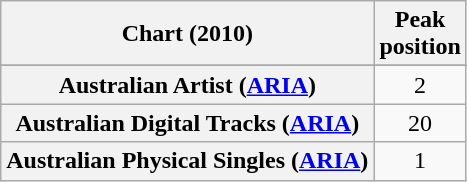<table class="wikitable sortable plainrowheaders" style="text-align:center">
<tr>
<th>Chart (2010)</th>
<th>Peak<br>position</th>
</tr>
<tr>
</tr>
<tr>
<th scope="row">Australian Artist (<a href='#'>ARIA</a>)</th>
<td>2</td>
</tr>
<tr>
<th scope="row">Australian Digital Tracks (<a href='#'>ARIA</a>)</th>
<td>20</td>
</tr>
<tr>
<th scope="row">Australian Physical Singles (<a href='#'>ARIA</a>)</th>
<td>1</td>
</tr>
</table>
